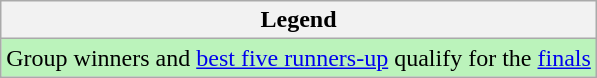<table class="wikitable">
<tr>
<th>Legend</th>
</tr>
<tr style="background-color:#BBF3BB;">
<td>Group winners and <a href='#'>best five runners-up</a> qualify for the <a href='#'>finals</a></td>
</tr>
</table>
